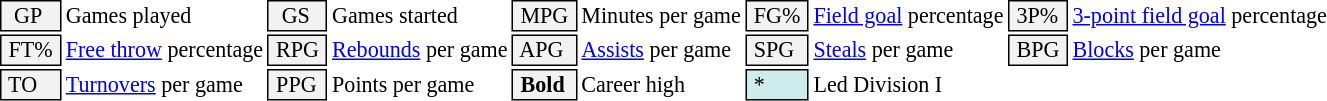<table class="toccolours" style="font-size: 92%; white-space: nowrap;">
<tr>
<td style="background-color: #F2F2F2; border: 1px solid black;">  GP</td>
<td>Games played</td>
<td style="background-color: #F2F2F2; border: 1px solid black">  GS </td>
<td>Games started</td>
<td style="background-color: #F2F2F2; border: 1px solid black"> MPG </td>
<td>Minutes per game</td>
<td style="background-color: #F2F2F2; border: 1px solid black;"> FG% </td>
<td><a href='#'>Field goal</a> percentage</td>
<td style="background-color: #F2F2F2; border: 1px solid black"> 3P% </td>
<td><a href='#'>3-point field goal</a> percentage</td>
</tr>
<tr>
<td style="background-color: #F2F2F2; border: 1px solid black"> FT% </td>
<td><a href='#'>Free throw</a> percentage</td>
<td style="background-color: #F2F2F2; border: 1px solid black;"> RPG </td>
<td><a href='#'>Rebounds</a> per game</td>
<td style="background-color: #F2F2F2; border: 1px solid black"> APG </td>
<td><a href='#'>Assists</a> per game</td>
<td style="background-color: #F2F2F2; border: 1px solid black"> SPG </td>
<td><a href='#'>Steals</a> per game</td>
<td style="background-color: #F2F2F2; border: 1px solid black;"> BPG </td>
<td><a href='#'>Blocks</a> per game</td>
</tr>
<tr>
<td style="background-color: #F2F2F2; border: 1px solid black"> TO </td>
<td><a href='#'>Turnovers</a> per game</td>
<td style="background-color: #F2F2F2; border: 1px solid black"> PPG </td>
<td>Points per game</td>
<td style="background-color: #F2F2F2; border: 1px solid black"> <strong>Bold</strong> </td>
<td>Career high</td>
<td style="background-color: #cfecec; border: 1px solid black"> * </td>
<td>Led Division I</td>
</tr>
</table>
